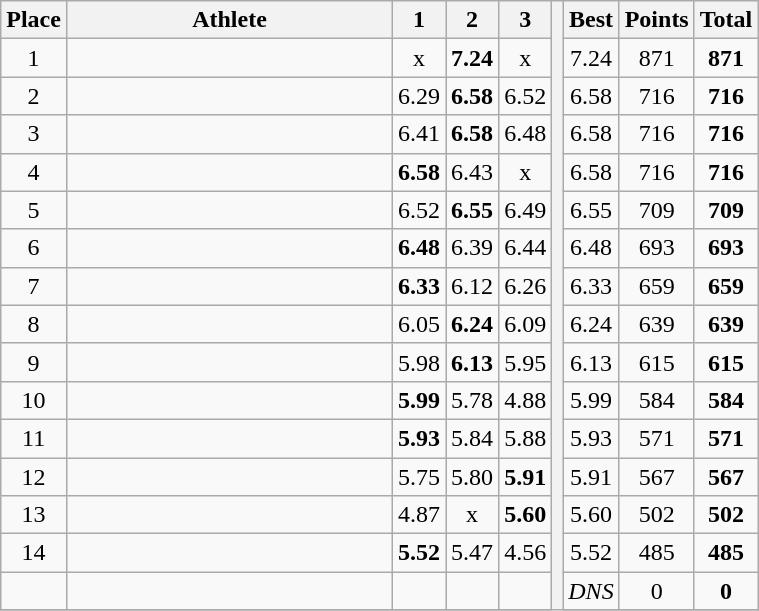<table class="wikitable" style="text-align:center">
<tr>
<th>Place</th>
<th width=210>Athlete</th>
<th>1</th>
<th>2</th>
<th>3</th>
<th rowspan=20></th>
<th>Best</th>
<th>Points</th>
<th>Total</th>
</tr>
<tr>
<td>1</td>
<td align=left></td>
<td>x</td>
<td><strong>7.24</strong></td>
<td>x</td>
<td>7.24</td>
<td>871</td>
<td><strong>871</strong></td>
</tr>
<tr>
<td>2</td>
<td align=left></td>
<td>6.29</td>
<td><strong>6.58</strong></td>
<td>6.52</td>
<td>6.58</td>
<td>716</td>
<td><strong>716</strong></td>
</tr>
<tr>
<td>3</td>
<td align=left></td>
<td>6.41</td>
<td><strong>6.58</strong></td>
<td>6.48</td>
<td>6.58</td>
<td>716</td>
<td><strong>716</strong></td>
</tr>
<tr>
<td>4</td>
<td align=left></td>
<td><strong>6.58</strong></td>
<td>6.43</td>
<td>x</td>
<td>6.58</td>
<td>716</td>
<td><strong>716</strong></td>
</tr>
<tr>
<td>5</td>
<td align=left></td>
<td>6.52</td>
<td><strong>6.55</strong></td>
<td>6.49</td>
<td>6.55</td>
<td>709</td>
<td><strong>709</strong></td>
</tr>
<tr>
<td>6</td>
<td align=left></td>
<td><strong>6.48</strong></td>
<td>6.39</td>
<td>6.44</td>
<td>6.48</td>
<td>693</td>
<td><strong>693</strong></td>
</tr>
<tr>
<td>7</td>
<td align=left></td>
<td><strong>6.33</strong></td>
<td>6.12</td>
<td>6.26</td>
<td>6.33</td>
<td>659</td>
<td><strong>659</strong></td>
</tr>
<tr>
<td>8</td>
<td align=left></td>
<td>6.05</td>
<td><strong>6.24</strong></td>
<td>6.09</td>
<td>6.24</td>
<td>639</td>
<td><strong>639</strong></td>
</tr>
<tr>
<td>9</td>
<td align=left></td>
<td>5.98</td>
<td><strong>6.13</strong></td>
<td>5.95</td>
<td>6.13</td>
<td>615</td>
<td><strong>615</strong></td>
</tr>
<tr>
<td>10</td>
<td align=left></td>
<td><strong>5.99</strong></td>
<td>5.78</td>
<td>4.88</td>
<td>5.99</td>
<td>584</td>
<td><strong>584</strong></td>
</tr>
<tr>
<td>11</td>
<td align=left></td>
<td><strong>5.93</strong></td>
<td>5.84</td>
<td>5.88</td>
<td>5.93</td>
<td>571</td>
<td><strong>571</strong></td>
</tr>
<tr>
<td>12</td>
<td align=left></td>
<td>5.75</td>
<td>5.80</td>
<td><strong>5.91</strong></td>
<td>5.91</td>
<td>567</td>
<td><strong>567</strong></td>
</tr>
<tr>
<td>13</td>
<td align=left></td>
<td>4.87</td>
<td>x</td>
<td><strong>5.60</strong></td>
<td>5.60</td>
<td>502</td>
<td><strong>502</strong></td>
</tr>
<tr>
<td>14</td>
<td align=left></td>
<td><strong>5.52</strong></td>
<td>5.47</td>
<td>4.56</td>
<td>5.52</td>
<td>485</td>
<td><strong>485</strong></td>
</tr>
<tr>
<td></td>
<td align=left></td>
<td></td>
<td></td>
<td></td>
<td><em>DNS</em></td>
<td>0</td>
<td><strong>0</strong></td>
</tr>
<tr>
</tr>
</table>
